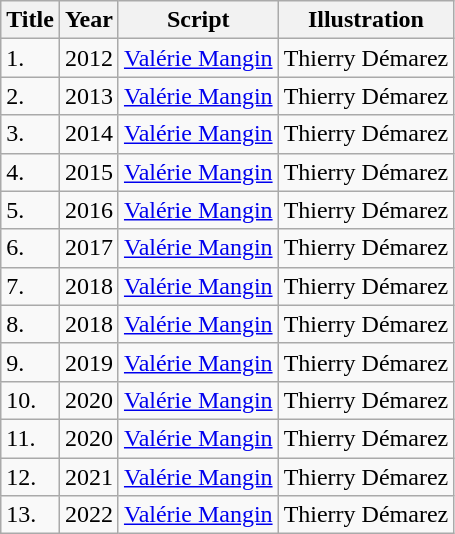<table class="wikitable">
<tr>
<th>Title</th>
<th>Year</th>
<th>Script</th>
<th>Illustration</th>
</tr>
<tr>
<td>1. </td>
<td align="center">2012</td>
<td align="center"><a href='#'>Valérie Mangin</a></td>
<td align="center">Thierry Démarez</td>
</tr>
<tr>
<td>2. </td>
<td>2013</td>
<td><a href='#'>Valérie Mangin</a></td>
<td>Thierry Démarez</td>
</tr>
<tr>
<td>3. </td>
<td>2014</td>
<td><a href='#'>Valérie Mangin</a></td>
<td>Thierry Démarez</td>
</tr>
<tr>
<td>4. </td>
<td>2015</td>
<td><a href='#'>Valérie Mangin</a></td>
<td>Thierry Démarez</td>
</tr>
<tr>
<td>5. </td>
<td>2016</td>
<td><a href='#'>Valérie Mangin</a></td>
<td>Thierry Démarez</td>
</tr>
<tr>
<td>6. </td>
<td>2017</td>
<td><a href='#'>Valérie Mangin</a></td>
<td>Thierry Démarez</td>
</tr>
<tr>
<td>7. </td>
<td>2018</td>
<td><a href='#'>Valérie Mangin</a></td>
<td>Thierry Démarez</td>
</tr>
<tr>
<td>8. </td>
<td>2018</td>
<td><a href='#'>Valérie Mangin</a></td>
<td>Thierry Démarez</td>
</tr>
<tr>
<td>9. </td>
<td>2019</td>
<td><a href='#'>Valérie Mangin</a></td>
<td>Thierry Démarez</td>
</tr>
<tr>
<td>10. </td>
<td>2020</td>
<td><a href='#'>Valérie Mangin</a></td>
<td>Thierry Démarez</td>
</tr>
<tr>
<td>11. </td>
<td>2020</td>
<td><a href='#'>Valérie Mangin</a></td>
<td>Thierry Démarez</td>
</tr>
<tr>
<td>12. </td>
<td>2021</td>
<td><a href='#'>Valérie Mangin</a></td>
<td>Thierry Démarez</td>
</tr>
<tr>
<td>13. </td>
<td>2022</td>
<td><a href='#'>Valérie Mangin</a></td>
<td>Thierry Démarez</td>
</tr>
</table>
